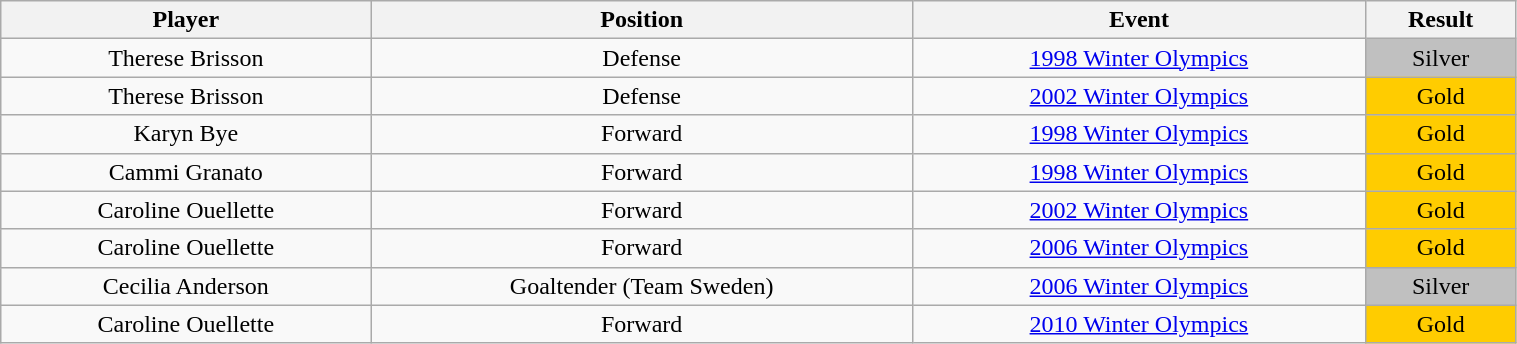<table class="wikitable" width="80%" style="text-align:center">
<tr>
<th>Player</th>
<th>Position</th>
<th>Event</th>
<th>Result</th>
</tr>
<tr>
<td>Therese Brisson</td>
<td>Defense</td>
<td><a href='#'>1998 Winter Olympics</a></td>
<td bgcolor="silver">Silver</td>
</tr>
<tr align="center" bgcolor="">
<td>Therese Brisson</td>
<td>Defense</td>
<td><a href='#'>2002 Winter Olympics</a></td>
<td bgcolor="#FFCC00">Gold</td>
</tr>
<tr align="center" bgcolor="">
<td>Karyn Bye</td>
<td>Forward</td>
<td><a href='#'>1998 Winter Olympics</a></td>
<td bgcolor="#FFCC00">Gold</td>
</tr>
<tr align="center" bgcolor="">
<td>Cammi Granato</td>
<td>Forward</td>
<td><a href='#'>1998 Winter Olympics</a></td>
<td bgcolor="#FFCC00">Gold</td>
</tr>
<tr align="center" bgcolor="">
<td>Caroline Ouellette</td>
<td>Forward</td>
<td><a href='#'>2002 Winter Olympics</a></td>
<td bgcolor="#FFCC00">Gold</td>
</tr>
<tr align="center" bgcolor="">
<td>Caroline Ouellette</td>
<td>Forward</td>
<td><a href='#'>2006 Winter Olympics</a></td>
<td bgcolor="#FFCC00">Gold</td>
</tr>
<tr align="center" bgcolor="">
<td>Cecilia Anderson</td>
<td>Goaltender (Team Sweden)</td>
<td><a href='#'>2006 Winter Olympics</a></td>
<td bgcolor="silver">Silver</td>
</tr>
<tr align="center" bgcolor="">
<td>Caroline Ouellette</td>
<td>Forward</td>
<td><a href='#'>2010 Winter Olympics</a></td>
<td bgcolor="#FFCC00">Gold</td>
</tr>
</table>
